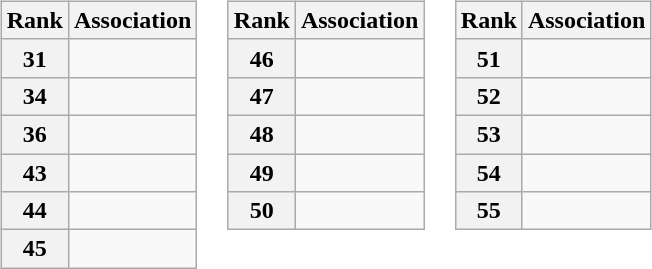<table>
<tr valign=top>
<td><br><table class="wikitable">
<tr>
<th>Rank</th>
<th>Association</th>
</tr>
<tr>
<th>31</th>
<td></td>
</tr>
<tr>
<th>34</th>
<td></td>
</tr>
<tr>
<th>36</th>
<td></td>
</tr>
<tr>
<th>43</th>
<td></td>
</tr>
<tr>
<th>44</th>
<td></td>
</tr>
<tr>
<th>45</th>
<td></td>
</tr>
</table>
</td>
<td><br><table class="wikitable">
<tr>
<th>Rank</th>
<th>Association</th>
</tr>
<tr>
<th>46</th>
<td></td>
</tr>
<tr>
<th>47</th>
<td></td>
</tr>
<tr>
<th>48</th>
<td></td>
</tr>
<tr>
<th>49</th>
<td></td>
</tr>
<tr>
<th>50</th>
<td></td>
</tr>
</table>
</td>
<td><br><table class="wikitable">
<tr>
<th>Rank</th>
<th>Association</th>
</tr>
<tr>
<th>51</th>
<td></td>
</tr>
<tr>
<th>52</th>
<td></td>
</tr>
<tr>
<th>53</th>
<td></td>
</tr>
<tr>
<th>54</th>
<td></td>
</tr>
<tr>
<th>55</th>
<td></td>
</tr>
</table>
</td>
</tr>
</table>
